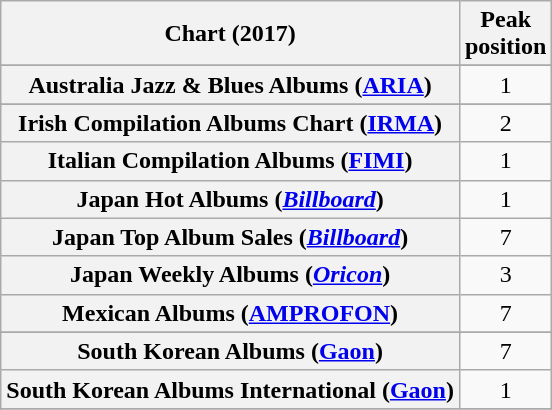<table class="wikitable sortable plainrowheaders" style="text-align:center">
<tr>
<th scope="col">Chart (2017)</th>
<th scope="col">Peak<br>position</th>
</tr>
<tr>
</tr>
<tr>
<th scope="row">Australia Jazz & Blues Albums (<a href='#'>ARIA</a>)</th>
<td>1</td>
</tr>
<tr>
</tr>
<tr>
</tr>
<tr>
</tr>
<tr>
</tr>
<tr>
</tr>
<tr>
</tr>
<tr>
</tr>
<tr>
</tr>
<tr>
</tr>
<tr>
</tr>
<tr>
</tr>
<tr>
</tr>
<tr>
</tr>
<tr>
<th scope="row">Irish Compilation Albums Chart (<a href='#'>IRMA</a>)</th>
<td>2</td>
</tr>
<tr>
<th scope="row">Italian Compilation Albums (<a href='#'>FIMI</a>)</th>
<td>1</td>
</tr>
<tr>
<th scope="row">Japan Hot Albums (<em><a href='#'>Billboard</a></em>)</th>
<td>1</td>
</tr>
<tr>
<th scope="row">Japan Top Album Sales (<em><a href='#'>Billboard</a></em>)</th>
<td>7</td>
</tr>
<tr>
<th scope="row">Japan Weekly Albums (<em><a href='#'>Oricon</a></em>)</th>
<td>3</td>
</tr>
<tr>
<th scope="row">Mexican Albums (<a href='#'>AMPROFON</a>)</th>
<td>7</td>
</tr>
<tr>
</tr>
<tr>
</tr>
<tr>
</tr>
<tr>
</tr>
<tr>
<th scope="row">South Korean Albums (<a href='#'>Gaon</a>)</th>
<td>7</td>
</tr>
<tr>
<th scope="row">South Korean Albums International (<a href='#'>Gaon</a>)</th>
<td>1</td>
</tr>
<tr>
</tr>
<tr>
</tr>
<tr>
</tr>
<tr>
</tr>
<tr>
</tr>
<tr>
</tr>
</table>
